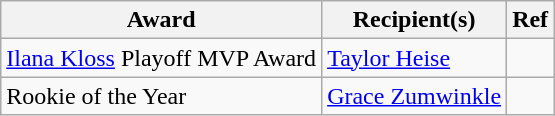<table class="wikitable">
<tr>
<th>Award</th>
<th>Recipient(s)</th>
<th>Ref</th>
</tr>
<tr>
<td><a href='#'>Ilana Kloss</a> Playoff MVP Award<br></td>
<td><a href='#'>Taylor Heise</a></td>
<td></td>
</tr>
<tr>
<td>Rookie of the Year</td>
<td><a href='#'>Grace Zumwinkle</a></td>
<td></td>
</tr>
</table>
